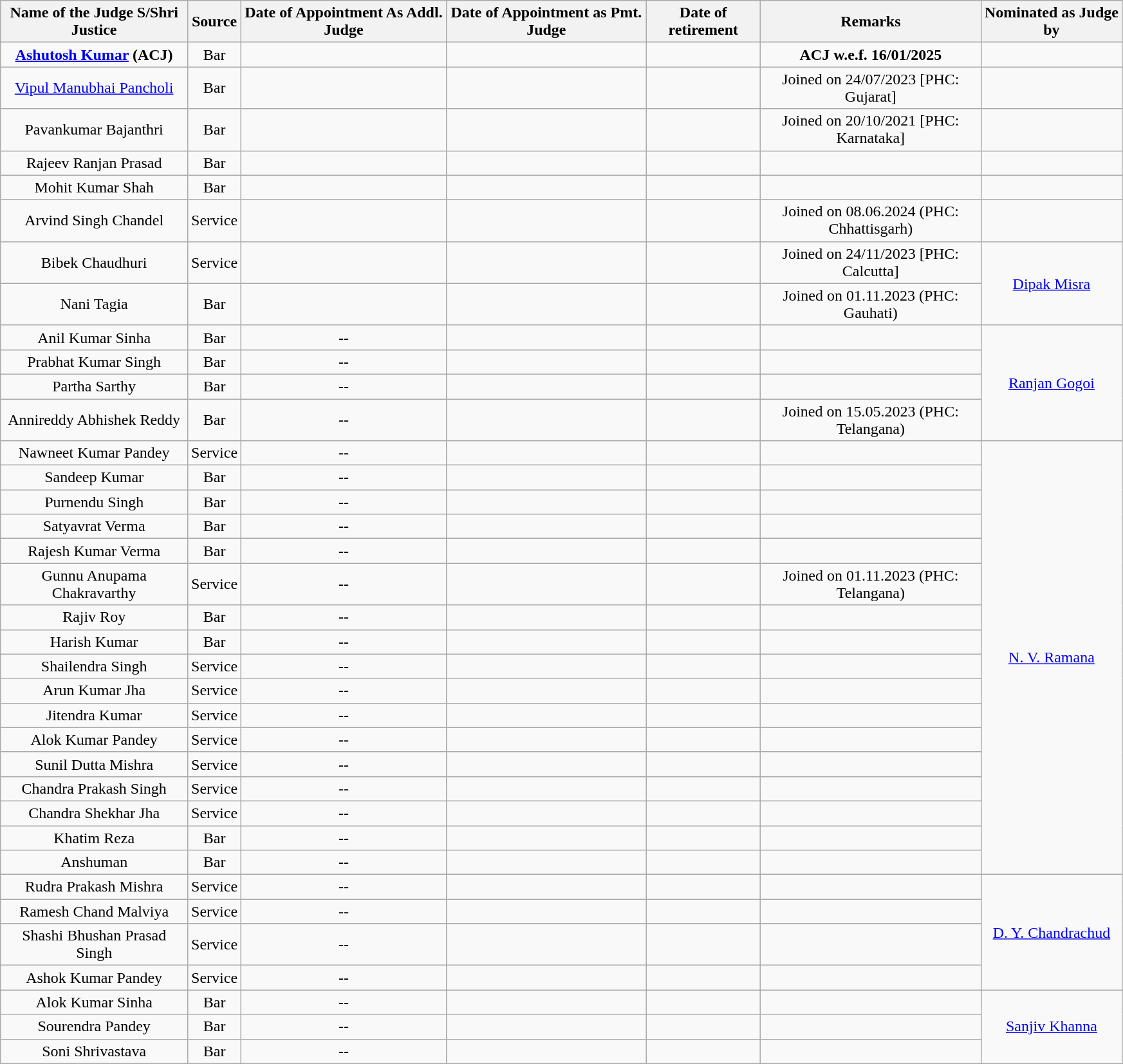<table class="wikitable sortable static-row-numbers static-row-header" style="text-align:center" width="92%">
<tr>
<th>Name of the Judge S/Shri Justice</th>
<th>Source</th>
<th>Date of Appointment As Addl. Judge</th>
<th>Date of Appointment as Pmt. Judge</th>
<th>Date of retirement</th>
<th>Remarks</th>
<th>Nominated as Judge by</th>
</tr>
<tr>
<td><strong><a href='#'>Ashutosh Kumar</a>  (ACJ)</strong></td>
<td>Bar</td>
<td></td>
<td></td>
<td></td>
<td><strong>ACJ w.e.f. 16/01/2025</strong></td>
<td></td>
</tr>
<tr>
<td><a href='#'>Vipul Manubhai Pancholi</a></td>
<td>Bar</td>
<td></td>
<td></td>
<td></td>
<td>Joined on 24/07/2023 [PHC: Gujarat]</td>
<td></td>
</tr>
<tr>
<td>Pavankumar Bajanthri</td>
<td>Bar</td>
<td></td>
<td></td>
<td></td>
<td>Joined on 20/10/2021 [PHC: Karnataka]</td>
<td></td>
</tr>
<tr>
<td>Rajeev Ranjan Prasad</td>
<td>Bar</td>
<td></td>
<td></td>
<td></td>
<td></td>
<td></td>
</tr>
<tr>
<td>Mohit Kumar Shah</td>
<td>Bar</td>
<td></td>
<td></td>
<td></td>
<td></td>
<td></td>
</tr>
<tr>
<td>Arvind Singh Chandel</td>
<td>Service</td>
<td></td>
<td></td>
<td></td>
<td>Joined on 08.06.2024 (PHC: Chhattisgarh)</td>
<td></td>
</tr>
<tr>
<td>Bibek Chaudhuri</td>
<td>Service</td>
<td></td>
<td></td>
<td></td>
<td>Joined on 24/11/2023 [PHC: Calcutta]</td>
<td rowspan="2"><a href='#'>Dipak Misra</a></td>
</tr>
<tr>
<td>Nani Tagia</td>
<td>Bar</td>
<td></td>
<td></td>
<td></td>
<td>Joined on 01.11.2023 (PHC: Gauhati)</td>
</tr>
<tr>
<td>Anil Kumar Sinha</td>
<td>Bar</td>
<td>--</td>
<td></td>
<td></td>
<td></td>
<td rowspan="4"><a href='#'>Ranjan Gogoi</a></td>
</tr>
<tr>
<td>Prabhat Kumar Singh</td>
<td>Bar</td>
<td>--</td>
<td></td>
<td></td>
<td></td>
</tr>
<tr>
<td>Partha Sarthy</td>
<td>Bar</td>
<td>--</td>
<td></td>
<td></td>
<td></td>
</tr>
<tr>
<td>Annireddy Abhishek Reddy</td>
<td>Bar</td>
<td>--</td>
<td></td>
<td></td>
<td>Joined on 15.05.2023 (PHC: Telangana)</td>
</tr>
<tr>
<td>Nawneet Kumar Pandey</td>
<td>Service</td>
<td>--</td>
<td></td>
<td></td>
<td></td>
<td rowspan="17"><a href='#'>N. V. Ramana</a></td>
</tr>
<tr>
<td>Sandeep Kumar</td>
<td>Bar</td>
<td>--</td>
<td></td>
<td></td>
<td></td>
</tr>
<tr>
<td>Purnendu Singh</td>
<td>Bar</td>
<td>--</td>
<td></td>
<td></td>
<td></td>
</tr>
<tr>
<td>Satyavrat Verma</td>
<td>Bar</td>
<td>--</td>
<td></td>
<td></td>
<td></td>
</tr>
<tr>
<td>Rajesh Kumar Verma</td>
<td>Bar</td>
<td>--</td>
<td></td>
<td></td>
<td></td>
</tr>
<tr>
<td>Gunnu Anupama Chakravarthy</td>
<td>Service</td>
<td>--</td>
<td></td>
<td></td>
<td>Joined on 01.11.2023 (PHC: Telangana)</td>
</tr>
<tr>
<td>Rajiv Roy</td>
<td>Bar</td>
<td>--</td>
<td></td>
<td></td>
<td></td>
</tr>
<tr>
<td>Harish Kumar</td>
<td>Bar</td>
<td>--</td>
<td></td>
<td></td>
<td></td>
</tr>
<tr>
<td>Shailendra Singh</td>
<td>Service</td>
<td>--</td>
<td></td>
<td></td>
<td></td>
</tr>
<tr>
<td>Arun Kumar Jha</td>
<td>Service</td>
<td>--</td>
<td></td>
<td></td>
<td></td>
</tr>
<tr>
<td>Jitendra Kumar</td>
<td>Service</td>
<td>--</td>
<td></td>
<td></td>
<td></td>
</tr>
<tr>
<td>Alok Kumar Pandey</td>
<td>Service</td>
<td>--</td>
<td></td>
<td></td>
<td></td>
</tr>
<tr>
<td>Sunil Dutta Mishra</td>
<td>Service</td>
<td>--</td>
<td></td>
<td></td>
<td></td>
</tr>
<tr>
<td>Chandra Prakash Singh</td>
<td>Service</td>
<td>--</td>
<td></td>
<td></td>
<td></td>
</tr>
<tr>
<td>Chandra Shekhar Jha</td>
<td>Service</td>
<td>--</td>
<td></td>
<td></td>
<td></td>
</tr>
<tr>
<td>Khatim Reza</td>
<td>Bar</td>
<td>--</td>
<td></td>
<td></td>
<td></td>
</tr>
<tr>
<td>Anshuman</td>
<td>Bar</td>
<td>--</td>
<td></td>
<td></td>
<td></td>
</tr>
<tr>
<td>Rudra Prakash Mishra</td>
<td>Service</td>
<td>--</td>
<td></td>
<td></td>
<td></td>
<td rowspan="4"><a href='#'>D. Y. Chandrachud</a></td>
</tr>
<tr>
<td>Ramesh Chand Malviya</td>
<td>Service</td>
<td>--</td>
<td></td>
<td></td>
<td></td>
</tr>
<tr>
<td>Shashi Bhushan Prasad Singh</td>
<td>Service</td>
<td>--</td>
<td></td>
<td></td>
<td></td>
</tr>
<tr>
<td>Ashok Kumar Pandey</td>
<td>Service</td>
<td>--</td>
<td></td>
<td></td>
<td></td>
</tr>
<tr>
<td>Alok Kumar Sinha</td>
<td>Bar</td>
<td>--</td>
<td></td>
<td></td>
<td></td>
<td rowspan="3"><a href='#'>Sanjiv Khanna</a></td>
</tr>
<tr>
<td>Sourendra Pandey</td>
<td>Bar</td>
<td>--</td>
<td></td>
<td></td>
<td></td>
</tr>
<tr>
<td>Soni Shrivastava</td>
<td>Bar</td>
<td>--</td>
<td></td>
<td></td>
<td></td>
</tr>
</table>
